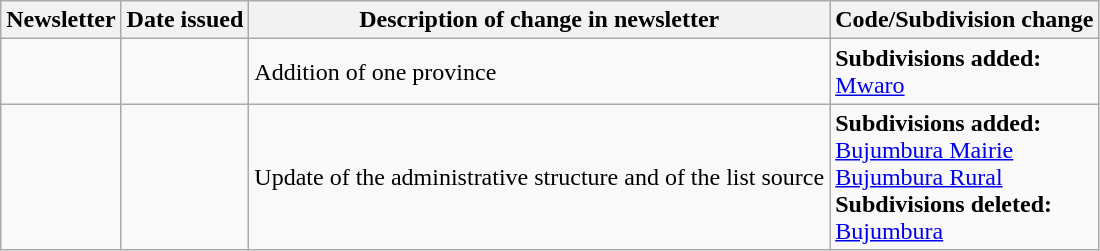<table class="wikitable">
<tr>
<th>Newsletter</th>
<th>Date issued</th>
<th>Description of change in newsletter</th>
<th>Code/Subdivision change</th>
</tr>
<tr>
<td id="I-4"></td>
<td></td>
<td>Addition of one province</td>
<td style=white-space:nowrap><strong>Subdivisions added:</strong><br>  <a href='#'>Mwaro</a></td>
</tr>
<tr>
<td id="II-2"></td>
<td></td>
<td>Update of the administrative structure and of the list source</td>
<td style=white-space:nowrap><strong>Subdivisions added:</strong><br>  <a href='#'>Bujumbura Mairie</a><br>  <a href='#'>Bujumbura Rural</a><br> <strong>Subdivisions deleted:</strong><br>  <a href='#'>Bujumbura</a></td>
</tr>
</table>
